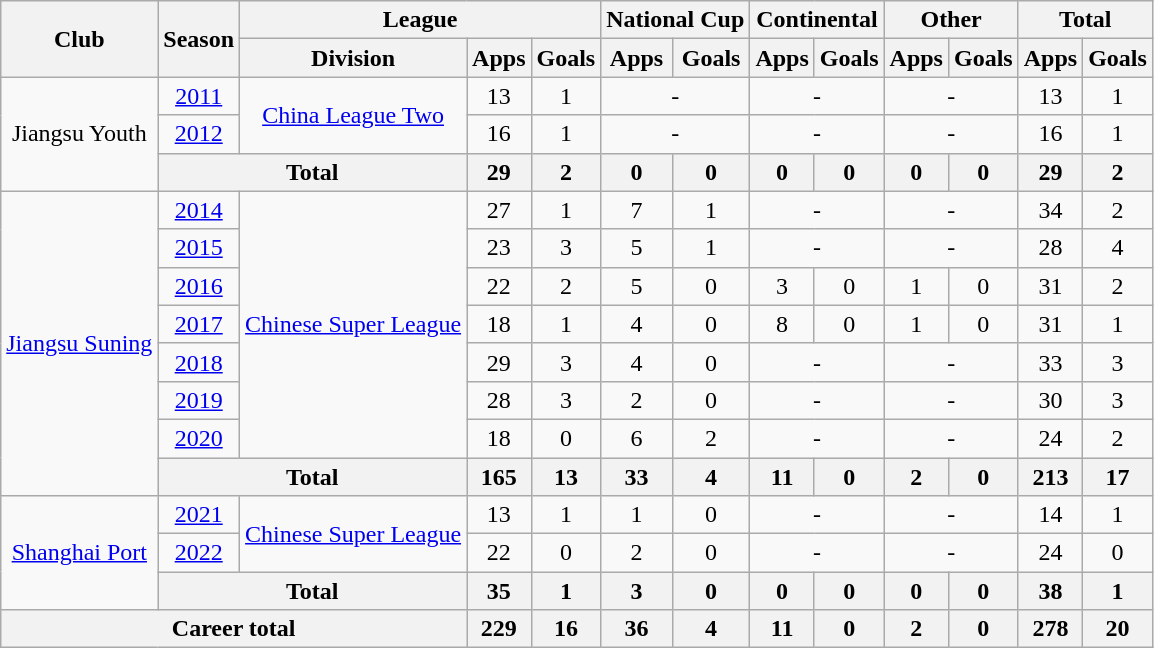<table class="wikitable" style="text-align: center">
<tr>
<th rowspan="2">Club</th>
<th rowspan="2">Season</th>
<th colspan="3">League</th>
<th colspan="2">National Cup</th>
<th colspan="2">Continental</th>
<th colspan="2">Other</th>
<th colspan="2">Total</th>
</tr>
<tr>
<th>Division</th>
<th>Apps</th>
<th>Goals</th>
<th>Apps</th>
<th>Goals</th>
<th>Apps</th>
<th>Goals</th>
<th>Apps</th>
<th>Goals</th>
<th>Apps</th>
<th>Goals</th>
</tr>
<tr>
<td rowspan="3">Jiangsu Youth</td>
<td><a href='#'>2011</a></td>
<td rowspan="2"><a href='#'>China League Two</a></td>
<td>13</td>
<td>1</td>
<td colspan="2">-</td>
<td colspan="2">-</td>
<td colspan="2">-</td>
<td>13</td>
<td>1</td>
</tr>
<tr>
<td><a href='#'>2012</a></td>
<td>16</td>
<td>1</td>
<td colspan="2">-</td>
<td colspan="2">-</td>
<td colspan="2">-</td>
<td>16</td>
<td>1</td>
</tr>
<tr>
<th colspan="2"><strong>Total</strong></th>
<th>29</th>
<th>2</th>
<th>0</th>
<th>0</th>
<th>0</th>
<th>0</th>
<th>0</th>
<th>0</th>
<th>29</th>
<th>2</th>
</tr>
<tr>
<td rowspan=8><a href='#'>Jiangsu Suning</a></td>
<td><a href='#'>2014</a></td>
<td rowspan=7><a href='#'>Chinese Super League</a></td>
<td>27</td>
<td>1</td>
<td>7</td>
<td>1</td>
<td colspan="2">-</td>
<td colspan="2">-</td>
<td>34</td>
<td>2</td>
</tr>
<tr>
<td><a href='#'>2015</a></td>
<td>23</td>
<td>3</td>
<td>5</td>
<td>1</td>
<td colspan="2">-</td>
<td colspan="2">-</td>
<td>28</td>
<td>4</td>
</tr>
<tr>
<td><a href='#'>2016</a></td>
<td>22</td>
<td>2</td>
<td>5</td>
<td>0</td>
<td>3</td>
<td>0</td>
<td>1</td>
<td>0</td>
<td>31</td>
<td>2</td>
</tr>
<tr>
<td><a href='#'>2017</a></td>
<td>18</td>
<td>1</td>
<td>4</td>
<td>0</td>
<td>8</td>
<td>0</td>
<td>1</td>
<td>0</td>
<td>31</td>
<td>1</td>
</tr>
<tr>
<td><a href='#'>2018</a></td>
<td>29</td>
<td>3</td>
<td>4</td>
<td>0</td>
<td colspan="2">-</td>
<td colspan="2">-</td>
<td>33</td>
<td>3</td>
</tr>
<tr>
<td><a href='#'>2019</a></td>
<td>28</td>
<td>3</td>
<td>2</td>
<td>0</td>
<td colspan="2">-</td>
<td colspan="2">-</td>
<td>30</td>
<td>3</td>
</tr>
<tr>
<td><a href='#'>2020</a></td>
<td>18</td>
<td>0</td>
<td>6</td>
<td>2</td>
<td colspan="2">-</td>
<td colspan="2">-</td>
<td>24</td>
<td>2</td>
</tr>
<tr>
<th colspan="2"><strong>Total</strong></th>
<th>165</th>
<th>13</th>
<th>33</th>
<th>4</th>
<th>11</th>
<th>0</th>
<th>2</th>
<th>0</th>
<th>213</th>
<th>17</th>
</tr>
<tr>
<td rowspan="3"><a href='#'>Shanghai Port</a></td>
<td><a href='#'>2021</a></td>
<td rowspan="2"><a href='#'>Chinese Super League</a></td>
<td>13</td>
<td>1</td>
<td>1</td>
<td>0</td>
<td colspan="2">-</td>
<td colspan="2">-</td>
<td>14</td>
<td>1</td>
</tr>
<tr>
<td><a href='#'>2022</a></td>
<td>22</td>
<td>0</td>
<td>2</td>
<td>0</td>
<td colspan="2">-</td>
<td colspan="2">-</td>
<td>24</td>
<td>0</td>
</tr>
<tr>
<th colspan="2"><strong>Total</strong></th>
<th>35</th>
<th>1</th>
<th>3</th>
<th>0</th>
<th>0</th>
<th>0</th>
<th>0</th>
<th>0</th>
<th>38</th>
<th>1</th>
</tr>
<tr>
<th colspan="3">Career total</th>
<th>229</th>
<th>16</th>
<th>36</th>
<th>4</th>
<th>11</th>
<th>0</th>
<th>2</th>
<th>0</th>
<th>278</th>
<th>20</th>
</tr>
</table>
